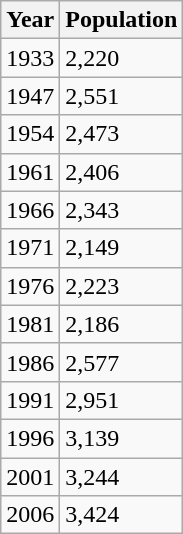<table class="wikitable">
<tr>
<th>Year</th>
<th>Population</th>
</tr>
<tr>
<td>1933</td>
<td>2,220</td>
</tr>
<tr>
<td>1947</td>
<td>2,551</td>
</tr>
<tr>
<td>1954</td>
<td>2,473</td>
</tr>
<tr>
<td>1961</td>
<td>2,406</td>
</tr>
<tr>
<td>1966</td>
<td>2,343</td>
</tr>
<tr>
<td>1971</td>
<td>2,149</td>
</tr>
<tr>
<td>1976</td>
<td>2,223</td>
</tr>
<tr>
<td>1981</td>
<td>2,186</td>
</tr>
<tr>
<td>1986</td>
<td>2,577</td>
</tr>
<tr>
<td>1991</td>
<td>2,951</td>
</tr>
<tr>
<td>1996</td>
<td>3,139</td>
</tr>
<tr>
<td>2001</td>
<td>3,244</td>
</tr>
<tr>
<td>2006</td>
<td>3,424</td>
</tr>
</table>
